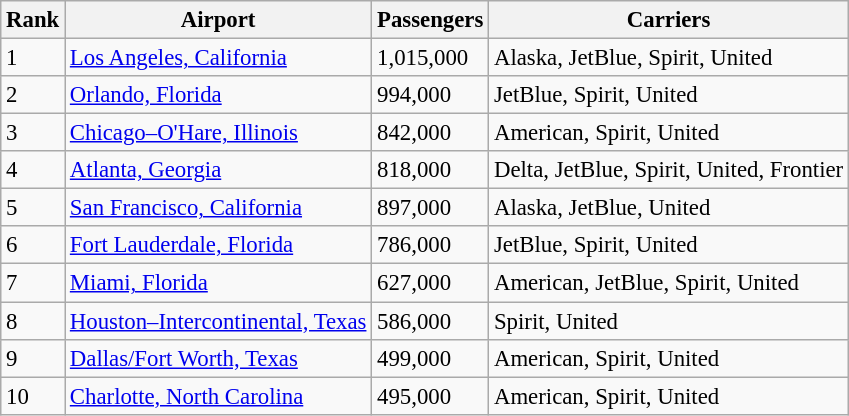<table class="wikitable sortable" style="font-size: 95%">
<tr>
<th>Rank</th>
<th>Airport</th>
<th>Passengers</th>
<th>Carriers</th>
</tr>
<tr>
<td>1</td>
<td> <a href='#'>Los Angeles, California</a></td>
<td>1,015,000</td>
<td>Alaska, JetBlue, Spirit, United</td>
</tr>
<tr>
<td>2</td>
<td> <a href='#'>Orlando, Florida</a></td>
<td>994,000</td>
<td>JetBlue, Spirit, United</td>
</tr>
<tr>
<td>3</td>
<td> <a href='#'>Chicago–O'Hare, Illinois</a></td>
<td>842,000</td>
<td>American, Spirit, United</td>
</tr>
<tr>
<td>4</td>
<td> <a href='#'>Atlanta, Georgia</a></td>
<td>818,000</td>
<td>Delta, JetBlue, Spirit, United, Frontier</td>
</tr>
<tr>
<td>5</td>
<td> <a href='#'>San Francisco, California</a></td>
<td>897,000</td>
<td>Alaska, JetBlue, United</td>
</tr>
<tr>
<td>6</td>
<td> <a href='#'>Fort Lauderdale, Florida</a></td>
<td>786,000</td>
<td>JetBlue, Spirit, United</td>
</tr>
<tr>
<td>7</td>
<td> <a href='#'>Miami, Florida</a></td>
<td>627,000</td>
<td>American, JetBlue, Spirit, United</td>
</tr>
<tr>
<td>8</td>
<td> <a href='#'>Houston–Intercontinental, Texas</a></td>
<td>586,000</td>
<td>Spirit, United</td>
</tr>
<tr>
<td>9</td>
<td> <a href='#'>Dallas/Fort Worth, Texas</a></td>
<td>499,000</td>
<td>American, Spirit, United</td>
</tr>
<tr>
<td>10</td>
<td> <a href='#'>Charlotte, North Carolina</a></td>
<td>495,000</td>
<td>American, Spirit, United</td>
</tr>
</table>
